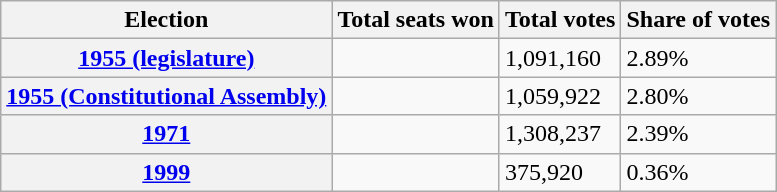<table class="wikitable">
<tr>
<th>Election</th>
<th>Total seats won</th>
<th>Total votes</th>
<th>Share of votes</th>
</tr>
<tr>
<th><a href='#'>1955 (legislature)</a></th>
<td></td>
<td>1,091,160</td>
<td>2.89%</td>
</tr>
<tr>
<th><a href='#'>1955 (Constitutional Assembly)</a></th>
<td></td>
<td>1,059,922</td>
<td>2.80%</td>
</tr>
<tr>
<th><a href='#'>1971</a></th>
<td></td>
<td>1,308,237</td>
<td>2.39%</td>
</tr>
<tr>
<th><a href='#'>1999</a></th>
<td></td>
<td>375,920</td>
<td>0.36%</td>
</tr>
</table>
